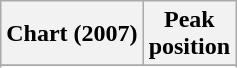<table class="wikitable plainrowheaders sortable" style="text-align:center;" border="1">
<tr>
<th scope="col">Chart (2007)</th>
<th scope="col">Peak<br>position</th>
</tr>
<tr>
</tr>
<tr>
</tr>
<tr>
</tr>
<tr>
</tr>
<tr>
</tr>
<tr>
</tr>
<tr>
</tr>
<tr>
</tr>
<tr>
</tr>
<tr>
</tr>
<tr>
</tr>
</table>
